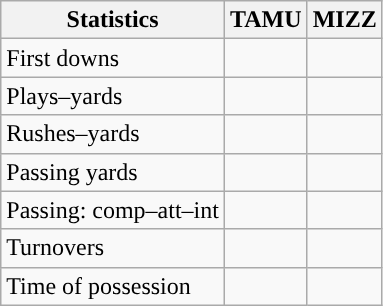<table class="wikitable" style="float:left">
<tr>
<th>Statistics</th>
<th>TAMU</th>
<th>MIZZ</th>
</tr>
<tr>
<td>First downs</td>
<td></td>
<td></td>
</tr>
<tr>
<td>Plays–yards</td>
<td></td>
<td></td>
</tr>
<tr>
<td>Rushes–yards</td>
<td></td>
<td></td>
</tr>
<tr>
<td>Passing yards</td>
<td></td>
<td></td>
</tr>
<tr>
<td>Passing: comp–att–int</td>
<td></td>
<td></td>
</tr>
<tr>
<td>Turnovers</td>
<td></td>
<td></td>
</tr>
<tr>
<td>Time of possession</td>
<td></td>
<td></td>
</tr>
</table>
